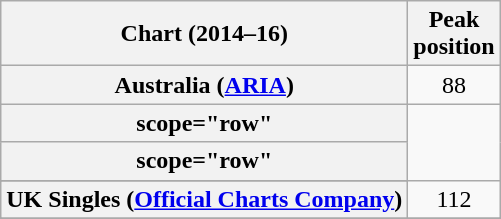<table class="wikitable sortable plainrowheaders" style="text-align:center;">
<tr>
<th>Chart (2014–16)</th>
<th>Peak<br>position</th>
</tr>
<tr>
<th scope="row">Australia (<a href='#'>ARIA</a>)</th>
<td>88</td>
</tr>
<tr>
<th>scope="row"</th>
</tr>
<tr>
<th>scope="row"</th>
</tr>
<tr>
</tr>
<tr>
</tr>
<tr>
</tr>
<tr>
</tr>
<tr>
</tr>
<tr>
</tr>
<tr>
</tr>
<tr>
</tr>
<tr>
<th scope="row">UK Singles (<a href='#'>Official Charts Company</a>)</th>
<td>112</td>
</tr>
<tr>
</tr>
<tr>
</tr>
<tr>
</tr>
<tr>
</tr>
</table>
